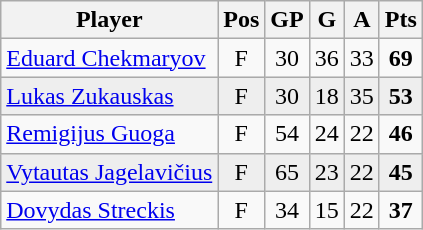<table class="wikitable">
<tr>
<th>Player</th>
<th>Pos</th>
<th>GP</th>
<th>G</th>
<th>A</th>
<th>Pts</th>
</tr>
<tr align="center">
<td align="left"><a href='#'>Eduard Chekmaryov</a></td>
<td>F</td>
<td>30</td>
<td>36</td>
<td>33</td>
<td><strong>69</strong></td>
</tr>
<tr align="center" bgcolor="#eeeeee">
<td align="left"><a href='#'>Lukas Zukauskas</a></td>
<td>F</td>
<td>30</td>
<td>18</td>
<td>35</td>
<td><strong>53</strong></td>
</tr>
<tr align="center">
<td align="left"><a href='#'>Remigijus Guoga</a></td>
<td>F</td>
<td>54</td>
<td>24</td>
<td>22</td>
<td><strong>46</strong></td>
</tr>
<tr align="center" bgcolor="#eeeeee">
<td align="left"><a href='#'>Vytautas Jagelavičius</a></td>
<td>F</td>
<td>65</td>
<td>23</td>
<td>22</td>
<td><strong>45</strong></td>
</tr>
<tr align="center">
<td align="left"><a href='#'>Dovydas Streckis</a></td>
<td>F</td>
<td>34</td>
<td>15</td>
<td>22</td>
<td><strong>37</strong></td>
</tr>
</table>
